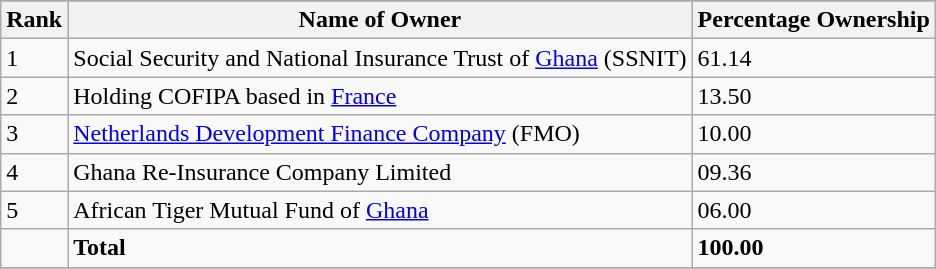<table class="wikitable sortable" style="margin-left:auto;margin-right:auto">
<tr>
</tr>
<tr>
<th style="width:2em;">Rank</th>
<th>Name of Owner</th>
<th>Percentage Ownership</th>
</tr>
<tr>
<td>1</td>
<td>Social Security and National Insurance Trust of <a href='#'>Ghana</a> (SSNIT)</td>
<td>61.14</td>
</tr>
<tr>
<td>2</td>
<td>Holding COFIPA based in <a href='#'>France</a></td>
<td>13.50</td>
</tr>
<tr>
<td>3</td>
<td><a href='#'>Netherlands Development Finance Company</a> (FMO)</td>
<td>10.00</td>
</tr>
<tr>
<td>4</td>
<td>Ghana Re-Insurance Company Limited</td>
<td>09.36</td>
</tr>
<tr>
<td>5</td>
<td>African Tiger Mutual Fund of <a href='#'>Ghana</a></td>
<td>06.00</td>
</tr>
<tr>
<td></td>
<td><strong>Total</strong></td>
<td><strong>100.00</strong></td>
</tr>
<tr>
</tr>
</table>
